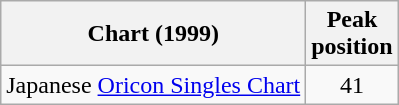<table class="wikitable">
<tr>
<th>Chart (1999)</th>
<th>Peak<br>position</th>
</tr>
<tr>
<td>Japanese <a href='#'>Oricon Singles Chart</a></td>
<td align="center">41</td>
</tr>
</table>
